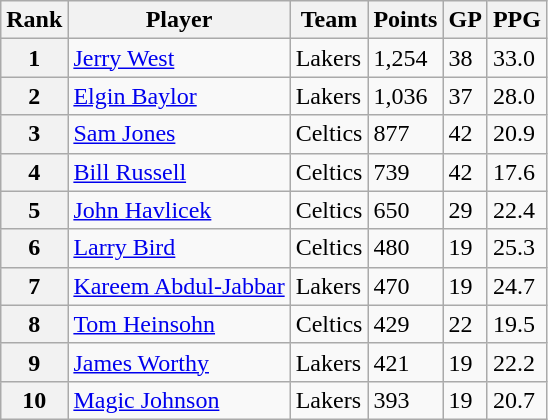<table class="wikitable sortable">
<tr>
<th>Rank</th>
<th>Player</th>
<th>Team</th>
<th>Points</th>
<th>GP</th>
<th>PPG</th>
</tr>
<tr>
<th>1</th>
<td><a href='#'>Jerry West</a></td>
<td>Lakers</td>
<td>1,254</td>
<td>38</td>
<td>33.0</td>
</tr>
<tr>
<th>2</th>
<td><a href='#'>Elgin Baylor</a></td>
<td>Lakers</td>
<td>1,036</td>
<td>37</td>
<td>28.0</td>
</tr>
<tr>
<th>3</th>
<td><a href='#'>Sam Jones</a></td>
<td>Celtics</td>
<td>877</td>
<td>42</td>
<td>20.9</td>
</tr>
<tr>
<th>4</th>
<td><a href='#'>Bill Russell</a></td>
<td>Celtics</td>
<td>739</td>
<td>42</td>
<td>17.6</td>
</tr>
<tr>
<th>5</th>
<td><a href='#'>John Havlicek</a></td>
<td>Celtics</td>
<td>650</td>
<td>29</td>
<td>22.4</td>
</tr>
<tr>
<th>6</th>
<td><a href='#'>Larry Bird</a></td>
<td>Celtics</td>
<td>480</td>
<td>19</td>
<td>25.3</td>
</tr>
<tr>
<th>7</th>
<td><a href='#'>Kareem Abdul-Jabbar</a></td>
<td>Lakers</td>
<td>470</td>
<td>19</td>
<td>24.7</td>
</tr>
<tr>
<th>8</th>
<td><a href='#'>Tom Heinsohn</a></td>
<td>Celtics</td>
<td>429</td>
<td>22</td>
<td>19.5</td>
</tr>
<tr>
<th>9</th>
<td><a href='#'>James Worthy</a></td>
<td>Lakers</td>
<td>421</td>
<td>19</td>
<td>22.2</td>
</tr>
<tr>
<th>10</th>
<td><a href='#'>Magic Johnson</a></td>
<td>Lakers</td>
<td>393</td>
<td>19</td>
<td>20.7</td>
</tr>
</table>
